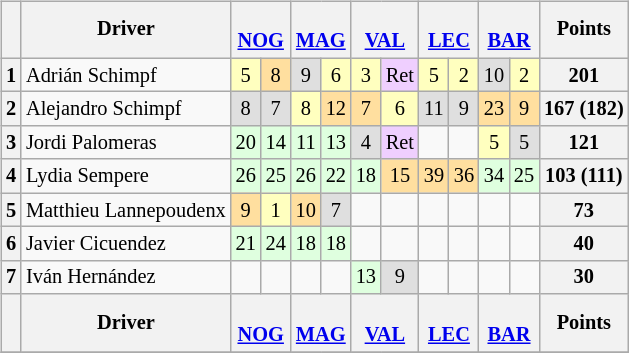<table>
<tr>
<td valign="top"><br><table class="wikitable" style="font-size:85%; text-align:center;">
<tr>
<th></th>
<th>Driver</th>
<th colspan="2"><br><a href='#'>NOG</a></th>
<th colspan="2"><br><a href='#'>MAG</a></th>
<th colspan="2"><br><a href='#'>VAL</a></th>
<th colspan="2"><br><a href='#'>LEC</a></th>
<th colspan="2"><br><a href='#'>BAR</a></th>
<th>Points</th>
</tr>
<tr>
<th>1</th>
<td align="left"> Adrián Schimpf</td>
<td style="background:#ffffbf;">5</td>
<td style="background:#ffdf9f;">8</td>
<td style="background:#dfdfdf;">9</td>
<td style="background:#ffffbf;">6</td>
<td style="background:#ffffbf;">3</td>
<td style="background:#efcfff;">Ret</td>
<td style="background:#ffffbf;">5</td>
<td style="background:#ffffbf;">2</td>
<td style="background:#dfdfdf;">10</td>
<td style="background:#ffffbf;">2</td>
<th>201</th>
</tr>
<tr>
<th>2</th>
<td align="left"> Alejandro Schimpf</td>
<td style="background:#dfdfdf;">8</td>
<td style="background:#dfdfdf;">7</td>
<td style="background:#ffffbf;">8</td>
<td style="background:#ffdf9f;">12</td>
<td style="background:#ffdf9f;">7</td>
<td style="background:#ffffbf;">6</td>
<td style="background:#dfdfdf;">11</td>
<td style="background:#dfdfdf;">9</td>
<td style="background:#ffdf9f;">23</td>
<td style="background:#ffdf9f;">9</td>
<th>167 (182)</th>
</tr>
<tr>
<th>3</th>
<td align="left"> Jordi Palomeras</td>
<td style="background:#dfffdf;">20</td>
<td style="background:#dfffdf;">14</td>
<td style="background:#dfffdf;">11</td>
<td style="background:#dfffdf;">13</td>
<td style="background:#dfdfdf;">4</td>
<td style="background:#efcfff;">Ret</td>
<td></td>
<td></td>
<td style="background:#ffffbf;">5</td>
<td style="background:#dfdfdf;">5</td>
<th>121</th>
</tr>
<tr>
<th>4</th>
<td align="left"> Lydia Sempere</td>
<td style="background:#dfffdf;">26</td>
<td style="background:#dfffdf;">25</td>
<td style="background:#dfffdf;">26</td>
<td style="background:#dfffdf;">22</td>
<td style="background:#dfffdf;">18</td>
<td style="background:#ffdf9f;">15</td>
<td style="background:#ffdf9f;">39</td>
<td style="background:#ffdf9f;">36</td>
<td style="background:#dfffdf;">34</td>
<td style="background:#dfffdf;">25</td>
<th>103 (111)</th>
</tr>
<tr>
<th>5</th>
<td align="left"> Matthieu Lannepoudenx</td>
<td style="background:#ffdf9f;">9</td>
<td style="background:#ffffbf;">1</td>
<td style="background:#ffdf9f;">10</td>
<td style="background:#dfdfdf;">7</td>
<td></td>
<td></td>
<td></td>
<td></td>
<td></td>
<td></td>
<th>73</th>
</tr>
<tr>
<th>6</th>
<td align="left"> Javier Cicuendez</td>
<td style="background:#dfffdf;">21</td>
<td style="background:#dfffdf;">24</td>
<td style="background:#dfffdf;">18</td>
<td style="background:#dfffdf;">18</td>
<td></td>
<td></td>
<td></td>
<td></td>
<td></td>
<td></td>
<th>40</th>
</tr>
<tr>
<th>7</th>
<td align="left"> Iván Hernández</td>
<td></td>
<td></td>
<td></td>
<td></td>
<td style="background:#dfffdf;">13</td>
<td style="background:#dfdfdf;">9</td>
<td></td>
<td></td>
<td></td>
<td></td>
<th>30</th>
</tr>
<tr>
<th></th>
<th>Driver</th>
<th colspan="2"><br><a href='#'>NOG</a></th>
<th colspan="2"><br><a href='#'>MAG</a></th>
<th colspan="2"><br><a href='#'>VAL</a></th>
<th colspan="2"><br><a href='#'>LEC</a></th>
<th colspan="2"><br><a href='#'>BAR</a></th>
<th>Points</th>
</tr>
<tr>
</tr>
</table>
</td>
<td valign="top"><br></td>
</tr>
</table>
